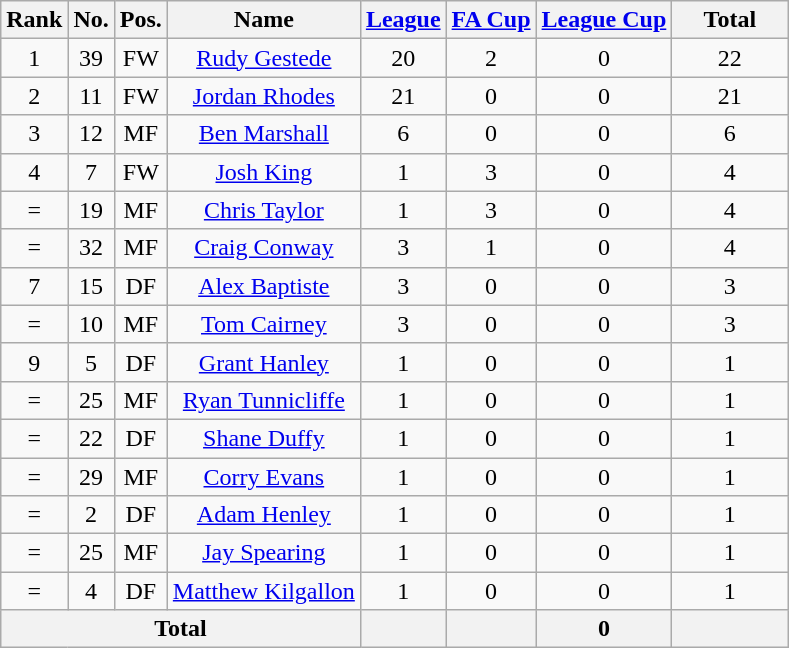<table class="wikitable" style="text-align: center; font-size:100%">
<tr>
<th>Rank</th>
<th>No.</th>
<th>Pos.</th>
<th>Name</th>
<th><a href='#'>League</a></th>
<th><a href='#'>FA Cup</a></th>
<th><a href='#'>League Cup</a></th>
<th width=70>Total</th>
</tr>
<tr>
<td>1</td>
<td>39</td>
<td>FW</td>
<td> <a href='#'>Rudy Gestede</a></td>
<td>20</td>
<td>2</td>
<td>0</td>
<td>22</td>
</tr>
<tr>
<td>2</td>
<td>11</td>
<td>FW</td>
<td> <a href='#'>Jordan Rhodes</a></td>
<td>21</td>
<td>0</td>
<td>0</td>
<td>21</td>
</tr>
<tr>
<td>3</td>
<td>12</td>
<td>MF</td>
<td> <a href='#'>Ben Marshall</a></td>
<td>6</td>
<td>0</td>
<td>0</td>
<td>6</td>
</tr>
<tr>
<td>4</td>
<td>7</td>
<td>FW</td>
<td> <a href='#'>Josh King</a></td>
<td>1</td>
<td>3</td>
<td>0</td>
<td>4</td>
</tr>
<tr>
<td>=</td>
<td>19</td>
<td>MF</td>
<td> <a href='#'>Chris Taylor</a></td>
<td>1</td>
<td>3</td>
<td>0</td>
<td>4</td>
</tr>
<tr>
<td>=</td>
<td>32</td>
<td>MF</td>
<td> <a href='#'>Craig Conway</a></td>
<td>3</td>
<td>1</td>
<td>0</td>
<td>4</td>
</tr>
<tr>
<td>7</td>
<td>15</td>
<td>DF</td>
<td> <a href='#'>Alex Baptiste</a></td>
<td>3</td>
<td>0</td>
<td>0</td>
<td>3</td>
</tr>
<tr>
<td>=</td>
<td>10</td>
<td>MF</td>
<td> <a href='#'>Tom Cairney</a></td>
<td>3</td>
<td>0</td>
<td>0</td>
<td>3</td>
</tr>
<tr>
<td>9</td>
<td>5</td>
<td>DF</td>
<td> <a href='#'>Grant Hanley</a></td>
<td>1</td>
<td>0</td>
<td>0</td>
<td>1</td>
</tr>
<tr>
<td>=</td>
<td>25</td>
<td>MF</td>
<td> <a href='#'>Ryan Tunnicliffe</a></td>
<td>1</td>
<td>0</td>
<td>0</td>
<td>1</td>
</tr>
<tr>
<td>=</td>
<td>22</td>
<td>DF</td>
<td> <a href='#'>Shane Duffy</a></td>
<td>1</td>
<td>0</td>
<td>0</td>
<td>1</td>
</tr>
<tr>
<td>=</td>
<td>29</td>
<td>MF</td>
<td> <a href='#'>Corry Evans</a></td>
<td>1</td>
<td>0</td>
<td>0</td>
<td>1</td>
</tr>
<tr>
<td>=</td>
<td>2</td>
<td>DF</td>
<td> <a href='#'>Adam Henley</a></td>
<td>1</td>
<td>0</td>
<td>0</td>
<td>1</td>
</tr>
<tr>
<td>=</td>
<td>25</td>
<td>MF</td>
<td> <a href='#'>Jay Spearing</a></td>
<td>1</td>
<td>0</td>
<td>0</td>
<td>1</td>
</tr>
<tr>
<td>=</td>
<td>4</td>
<td>DF</td>
<td> <a href='#'>Matthew Kilgallon</a></td>
<td>1</td>
<td>0</td>
<td>0</td>
<td>1</td>
</tr>
<tr>
<th colspan=4>Total</th>
<th></th>
<th></th>
<th>0</th>
<th></th>
</tr>
</table>
